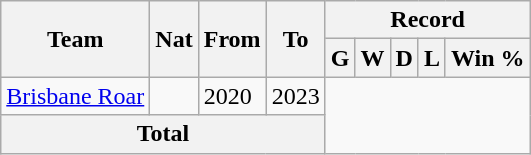<table class="wikitable" style="text-align: center">
<tr>
<th rowspan="2">Team</th>
<th rowspan="2">Nat</th>
<th rowspan="2">From</th>
<th rowspan="2">To</th>
<th colspan="5">Record</th>
</tr>
<tr>
<th>G</th>
<th>W</th>
<th>D</th>
<th>L</th>
<th>Win %</th>
</tr>
<tr>
<td align=left><a href='#'>Brisbane Roar</a></td>
<td></td>
<td align=left>2020</td>
<td align=left>2023<br></td>
</tr>
<tr>
<th colspan="4">Total<br></th>
</tr>
</table>
